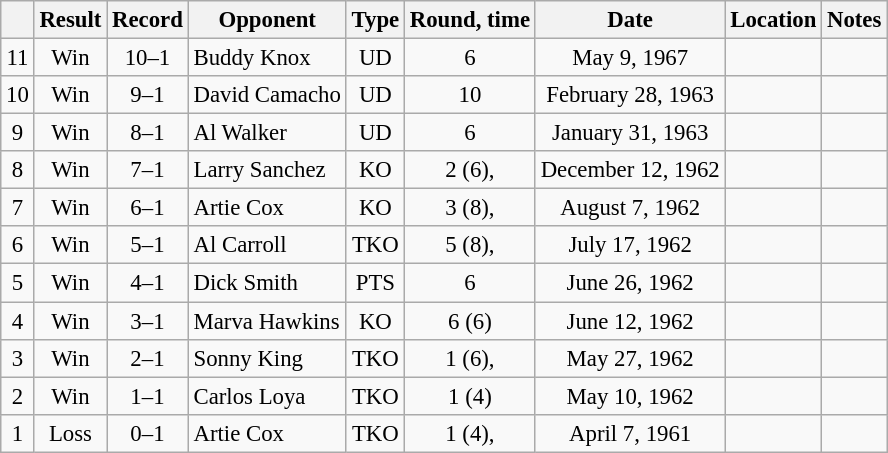<table class="wikitable" style="text-align:center; font-size:95%">
<tr>
<th></th>
<th>Result</th>
<th>Record</th>
<th>Opponent</th>
<th>Type</th>
<th>Round, time</th>
<th>Date</th>
<th>Location</th>
<th>Notes</th>
</tr>
<tr>
<td>11</td>
<td>Win</td>
<td>10–1</td>
<td align=left> Buddy Knox</td>
<td>UD</td>
<td>6</td>
<td>May 9, 1967</td>
<td align=left></td>
<td align=left></td>
</tr>
<tr>
<td>10</td>
<td>Win</td>
<td>9–1</td>
<td align=left> David Camacho</td>
<td>UD</td>
<td>10</td>
<td>February 28, 1963</td>
<td align=left></td>
<td align=left></td>
</tr>
<tr>
<td>9</td>
<td>Win</td>
<td>8–1</td>
<td align=left> Al Walker</td>
<td>UD</td>
<td>6</td>
<td>January 31, 1963</td>
<td align=left></td>
<td align=left></td>
</tr>
<tr>
<td>8</td>
<td>Win</td>
<td>7–1</td>
<td align=left> Larry Sanchez</td>
<td>KO</td>
<td>2 (6), </td>
<td>December 12, 1962</td>
<td align=left></td>
<td align=left></td>
</tr>
<tr>
<td>7</td>
<td>Win</td>
<td>6–1</td>
<td align=left> Artie Cox</td>
<td>KO</td>
<td>3 (8), </td>
<td>August 7, 1962</td>
<td align=left></td>
<td align=left></td>
</tr>
<tr>
<td>6</td>
<td>Win</td>
<td>5–1</td>
<td align=left> Al Carroll</td>
<td>TKO</td>
<td>5 (8), </td>
<td>July 17, 1962</td>
<td align=left></td>
<td align=left></td>
</tr>
<tr>
<td>5</td>
<td>Win</td>
<td>4–1</td>
<td align=left> Dick Smith</td>
<td>PTS</td>
<td>6</td>
<td>June 26, 1962</td>
<td align=left></td>
<td align=left></td>
</tr>
<tr>
<td>4</td>
<td>Win</td>
<td>3–1</td>
<td align=left> Marva Hawkins</td>
<td>KO</td>
<td>6 (6)</td>
<td>June 12, 1962</td>
<td align=left></td>
<td align=left></td>
</tr>
<tr>
<td>3</td>
<td>Win</td>
<td>2–1</td>
<td align=left> Sonny King</td>
<td>TKO</td>
<td>1 (6), </td>
<td>May 27, 1962</td>
<td align=left></td>
<td align=left></td>
</tr>
<tr>
<td>2</td>
<td>Win</td>
<td>1–1</td>
<td align=left> Carlos Loya</td>
<td>TKO</td>
<td>1 (4)</td>
<td>May 10, 1962</td>
<td align=left></td>
<td align=left></td>
</tr>
<tr>
<td>1</td>
<td>Loss</td>
<td>0–1</td>
<td align=left> Artie Cox</td>
<td>TKO</td>
<td>1 (4), </td>
<td>April 7, 1961</td>
<td align=left></td>
<td align=left></td>
</tr>
</table>
